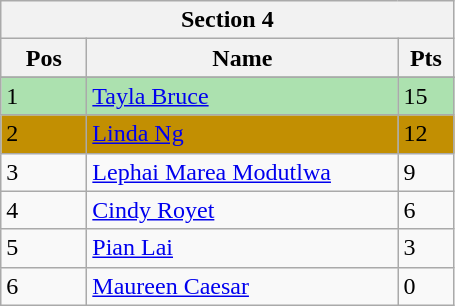<table class="wikitable">
<tr>
<th colspan="6">Section 4</th>
</tr>
<tr>
<th width=50>Pos</th>
<th width=200>Name</th>
<th width=30>Pts</th>
</tr>
<tr>
</tr>
<tr style="background:#ACE1AF;">
<td>1</td>
<td> <a href='#'>Tayla Bruce</a></td>
<td>15</td>
</tr>
<tr style="background:#c28f02;">
<td>2</td>
<td> <a href='#'>Linda Ng</a></td>
<td>12</td>
</tr>
<tr>
<td>3</td>
<td> <a href='#'>Lephai Marea Modutlwa</a></td>
<td>9</td>
</tr>
<tr>
<td>4</td>
<td> <a href='#'>Cindy Royet</a></td>
<td>6</td>
</tr>
<tr>
<td>5</td>
<td> <a href='#'>Pian Lai</a></td>
<td>3</td>
</tr>
<tr>
<td>6</td>
<td> <a href='#'>Maureen Caesar</a></td>
<td>0</td>
</tr>
</table>
